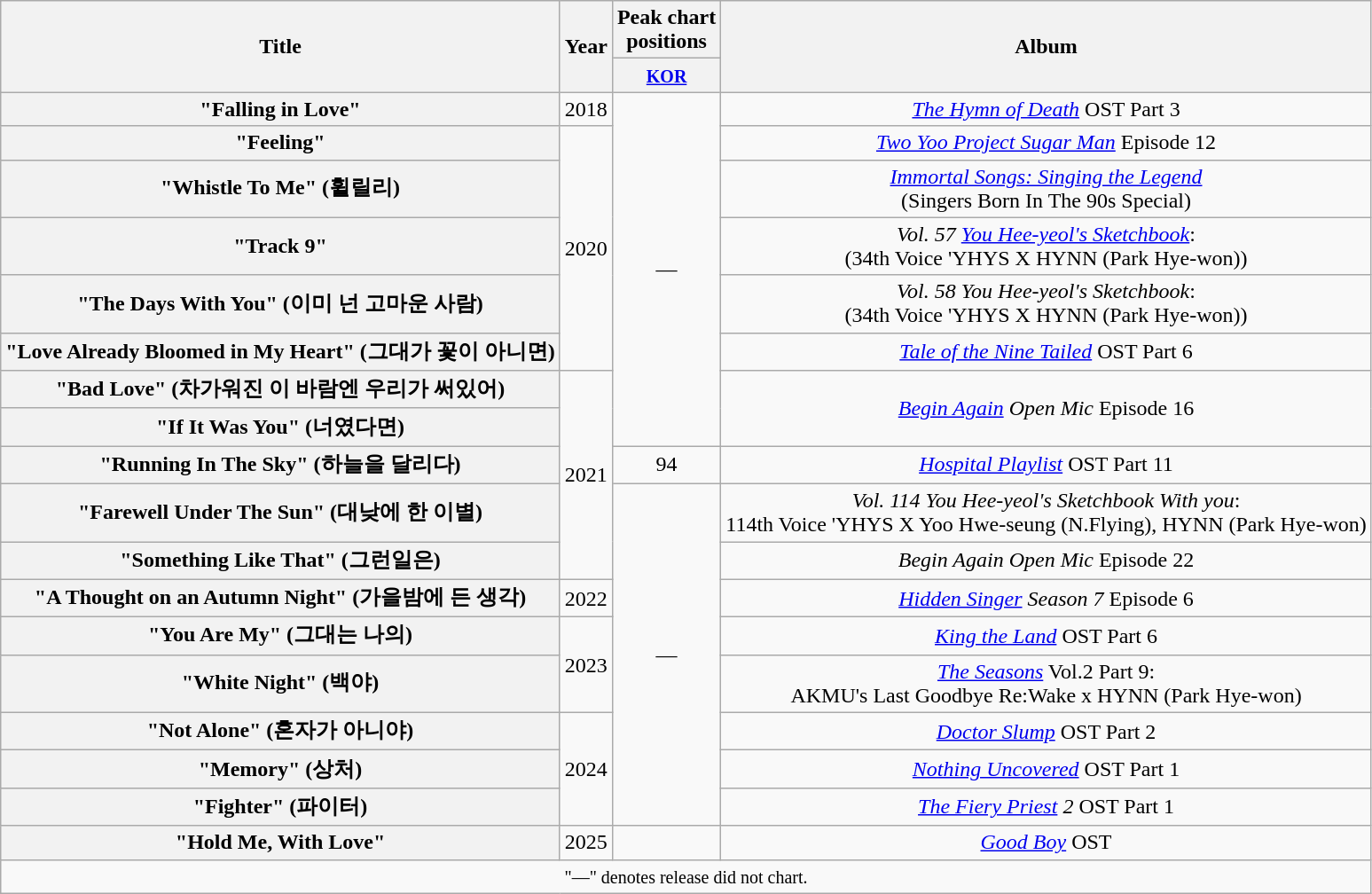<table class="wikitable plainrowheaders" style="text-align:center;">
<tr>
<th scope="col" rowspan="2">Title</th>
<th scope="col" rowspan="2">Year</th>
<th scope="col" colspan="1">Peak chart <br> positions</th>
<th scope="col" rowspan="2">Album</th>
</tr>
<tr>
<th><small><a href='#'>KOR</a></small><br></th>
</tr>
<tr>
<th scope="row">"Falling in Love"</th>
<td>2018</td>
<td rowspan="8">—</td>
<td><em><a href='#'>The Hymn of Death</a></em> OST Part 3</td>
</tr>
<tr>
<th scope="row">"Feeling"</th>
<td rowspan="5">2020</td>
<td><em><a href='#'>Two Yoo Project Sugar Man</a></em> Episode 12</td>
</tr>
<tr>
<th scope="row">"Whistle To Me" (휠릴리)</th>
<td><em><a href='#'>Immortal Songs: Singing the Legend</a></em><br>(Singers Born In The 90s Special)</td>
</tr>
<tr>
<th scope="row">"Track 9"</th>
<td><em>Vol. 57 <a href='#'>You Hee-yeol's Sketchbook</a></em>:<br>(34th Voice 'YHYS X HYNN (Park Hye-won))</td>
</tr>
<tr>
<th scope="row">"The Days With You" (이미 넌 고마운 사람)</th>
<td><em>Vol. 58 You Hee-yeol's Sketchbook</em>:<br>(34th Voice 'YHYS X HYNN (Park Hye-won))</td>
</tr>
<tr>
<th scope="row">"Love Already Bloomed in My Heart" (그대가 꽃이 아니면)</th>
<td><em><a href='#'>Tale of the Nine Tailed</a></em> OST Part 6</td>
</tr>
<tr>
<th scope="row">"Bad Love" (차가워진 이 바람엔 우리가 써있어)</th>
<td rowspan="5">2021</td>
<td rowspan="2"><em><a href='#'>Begin Again</a> Open Mic</em> Episode 16</td>
</tr>
<tr>
<th scope="row">"If It Was You" (너였다면)</th>
</tr>
<tr>
<th scope="row">"Running In The Sky" (하늘을 달리다)</th>
<td>94</td>
<td><em><a href='#'>Hospital Playlist</a></em> OST Part 11</td>
</tr>
<tr>
<th scope="row">"Farewell Under The Sun" (대낮에 한 이별)<br></th>
<td rowspan="8">—</td>
<td><em>Vol. 114 You Hee-yeol's Sketchbook With you</em>:<br>114th Voice 'YHYS X Yoo Hwe-seung (N.Flying), HYNN (Park Hye-won)</td>
</tr>
<tr>
<th scope="row">"Something Like That" (그런일은)</th>
<td><em>Begin Again Open Mic</em> Episode 22</td>
</tr>
<tr>
<th scope="row">"A Thought on an Autumn Night" (가을밤에 든 생각)</th>
<td>2022</td>
<td><em><a href='#'>Hidden Singer</a> Season 7</em> Episode 6</td>
</tr>
<tr>
<th scope="row">"You Are My" (그대는 나의)</th>
<td rowspan="2">2023</td>
<td><em><a href='#'>King the Land</a></em> OST Part 6</td>
</tr>
<tr>
<th scope="row">"White Night" (백야)</th>
<td><em><a href='#'>The Seasons</a></em> Vol.2 Part 9:<br>AKMU's Last Goodbye Re:Wake x HYNN (Park Hye-won)</td>
</tr>
<tr>
<th scope="row">"Not Alone" (혼자가 아니야)</th>
<td rowspan="3">2024</td>
<td><em><a href='#'>Doctor Slump</a></em> OST Part 2</td>
</tr>
<tr>
<th scope="row">"Memory" (상처)</th>
<td><em><a href='#'>Nothing Uncovered</a></em> OST Part 1</td>
</tr>
<tr>
<th scope="row">"Fighter" (파이터)<br></th>
<td><em><a href='#'>The Fiery Priest</a> 2</em> OST Part 1</td>
</tr>
<tr>
<th scope="row">"Hold Me, With Love"</th>
<td>2025</td>
<td></td>
<td><a href='#'><em>Good Boy</em></a> OST</td>
</tr>
<tr>
<td colspan="4"><small>"—" denotes release did not chart.</small></td>
</tr>
</table>
